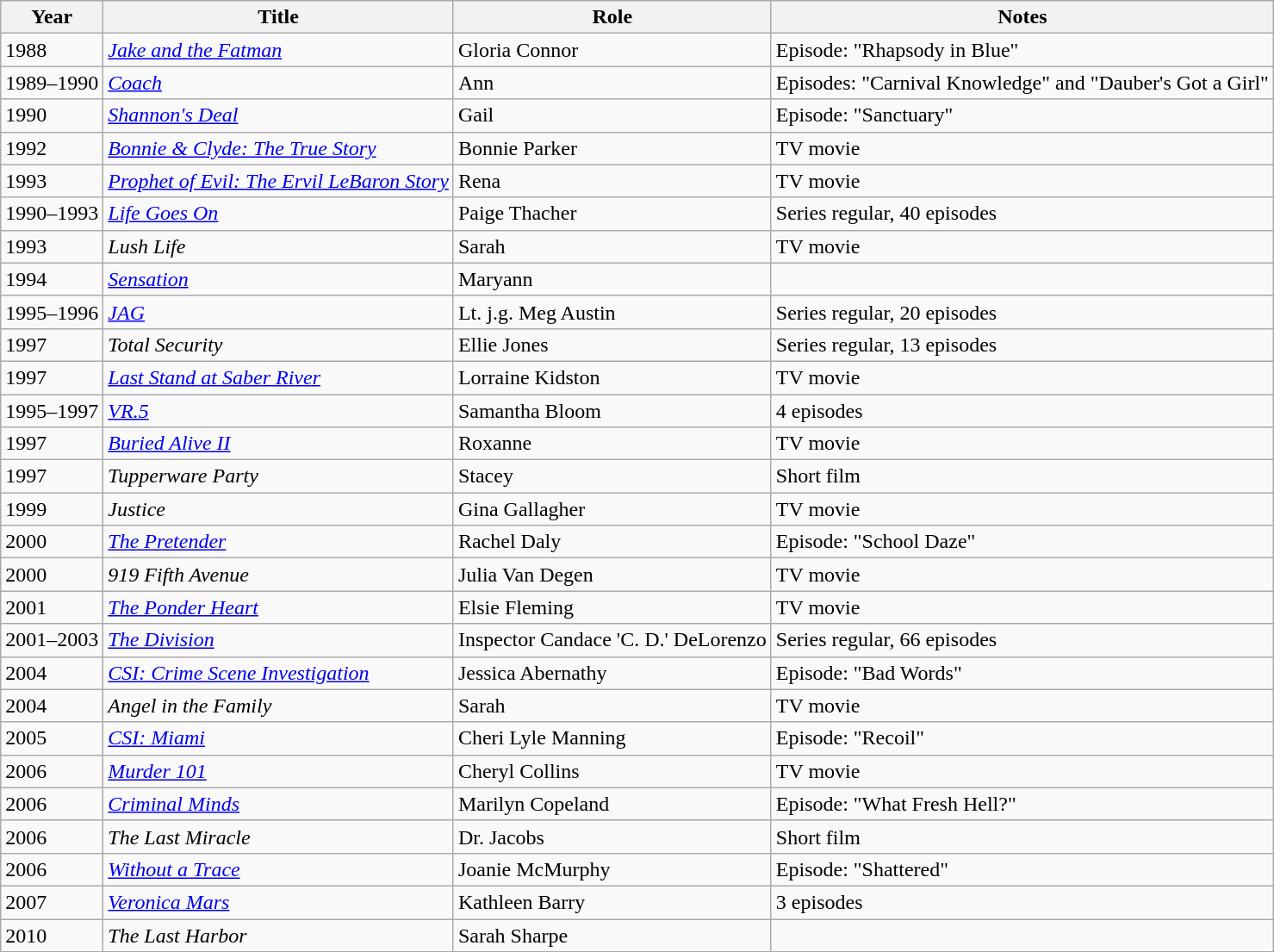<table class="wikitable sortable">
<tr>
<th>Year</th>
<th>Title</th>
<th>Role</th>
<th class="unsortable">Notes</th>
</tr>
<tr>
<td>1988</td>
<td><em><a href='#'>Jake and the Fatman</a></em></td>
<td>Gloria Connor</td>
<td>Episode: "Rhapsody in Blue"</td>
</tr>
<tr>
<td>1989–1990</td>
<td><em><a href='#'>Coach</a></em></td>
<td>Ann</td>
<td>Episodes: "Carnival Knowledge" and "Dauber's Got a Girl"</td>
</tr>
<tr>
<td>1990</td>
<td><em><a href='#'>Shannon's Deal</a></em></td>
<td>Gail</td>
<td>Episode: "Sanctuary"</td>
</tr>
<tr>
<td>1992</td>
<td><em><a href='#'>Bonnie & Clyde: The True Story</a></em></td>
<td>Bonnie Parker</td>
<td>TV movie</td>
</tr>
<tr>
<td>1993</td>
<td><em><a href='#'>Prophet of Evil: The Ervil LeBaron Story</a></em></td>
<td>Rena</td>
<td>TV movie</td>
</tr>
<tr>
<td>1990–1993</td>
<td><em><a href='#'>Life Goes On</a></em></td>
<td>Paige Thacher</td>
<td>Series regular, 40 episodes</td>
</tr>
<tr>
<td>1993</td>
<td><em>Lush Life</em></td>
<td>Sarah</td>
<td>TV movie</td>
</tr>
<tr>
<td>1994</td>
<td><em><a href='#'>Sensation</a></em></td>
<td>Maryann</td>
<td></td>
</tr>
<tr>
<td>1995–1996</td>
<td><em><a href='#'>JAG</a></em></td>
<td>Lt. j.g. Meg Austin</td>
<td>Series regular, 20 episodes</td>
</tr>
<tr>
<td>1997</td>
<td><em>Total Security</em></td>
<td>Ellie Jones</td>
<td>Series regular, 13 episodes</td>
</tr>
<tr>
<td>1997</td>
<td><em><a href='#'>Last Stand at Saber River</a></em></td>
<td>Lorraine Kidston</td>
<td>TV movie</td>
</tr>
<tr>
<td>1995–1997</td>
<td><em><a href='#'>VR.5</a></em></td>
<td>Samantha Bloom</td>
<td>4 episodes</td>
</tr>
<tr>
<td>1997</td>
<td><em><a href='#'>Buried Alive II</a></em></td>
<td>Roxanne</td>
<td>TV movie</td>
</tr>
<tr>
<td>1997</td>
<td><em>Tupperware Party</em></td>
<td>Stacey</td>
<td>Short film</td>
</tr>
<tr>
<td>1999</td>
<td><em>Justice</em></td>
<td>Gina Gallagher</td>
<td>TV movie</td>
</tr>
<tr>
<td>2000</td>
<td><em><a href='#'>The Pretender</a></em></td>
<td>Rachel Daly</td>
<td>Episode: "School Daze"</td>
</tr>
<tr>
<td>2000</td>
<td><em>919 Fifth Avenue</em></td>
<td>Julia Van Degen</td>
<td>TV movie</td>
</tr>
<tr>
<td>2001</td>
<td><em><a href='#'>The Ponder Heart</a></em></td>
<td>Elsie Fleming</td>
<td>TV movie</td>
</tr>
<tr>
<td>2001–2003</td>
<td><em><a href='#'>The Division</a></em></td>
<td>Inspector Candace 'C. D.' DeLorenzo</td>
<td>Series regular, 66 episodes</td>
</tr>
<tr>
<td>2004</td>
<td><em><a href='#'>CSI: Crime Scene Investigation</a></em></td>
<td>Jessica Abernathy</td>
<td>Episode: "Bad Words"</td>
</tr>
<tr>
<td>2004</td>
<td><em>Angel in the Family</em></td>
<td>Sarah</td>
<td>TV movie</td>
</tr>
<tr>
<td>2005</td>
<td><em><a href='#'>CSI: Miami</a></em></td>
<td>Cheri Lyle Manning</td>
<td>Episode: "Recoil"</td>
</tr>
<tr>
<td>2006</td>
<td><em><a href='#'>Murder 101</a></em></td>
<td>Cheryl Collins</td>
<td>TV movie</td>
</tr>
<tr>
<td>2006</td>
<td><em><a href='#'>Criminal Minds</a></em></td>
<td>Marilyn Copeland</td>
<td>Episode: "What Fresh Hell?"</td>
</tr>
<tr>
<td>2006</td>
<td><em>The Last Miracle</em></td>
<td>Dr. Jacobs</td>
<td>Short film</td>
</tr>
<tr>
<td>2006</td>
<td><em><a href='#'>Without a Trace</a></em></td>
<td>Joanie McMurphy</td>
<td>Episode: "Shattered"</td>
</tr>
<tr>
<td>2007</td>
<td><em><a href='#'>Veronica Mars</a></em></td>
<td>Kathleen Barry</td>
<td>3 episodes</td>
</tr>
<tr>
<td>2010</td>
<td><em>The Last Harbor</em></td>
<td>Sarah Sharpe</td>
<td></td>
</tr>
</table>
